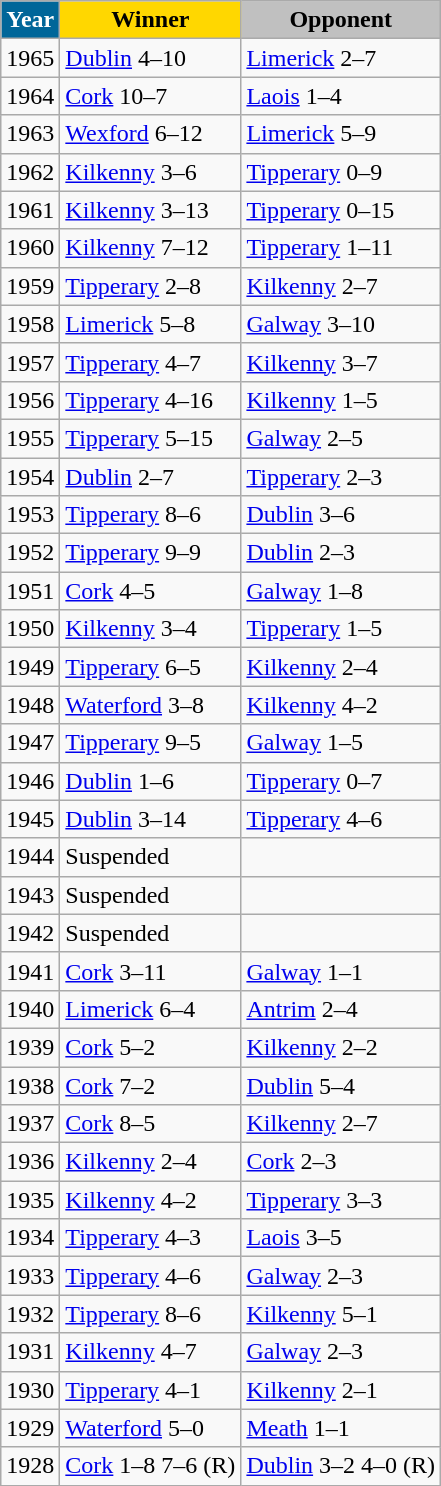<table class="wikitable">
<tr>
<th style="background:#069; color:white;">Year</th>
<th style="background:gold;">Winner</th>
<th style="background:silver;">Opponent</th>
</tr>
<tr>
<td>1965</td>
<td><a href='#'>Dublin</a> 4–10</td>
<td><a href='#'>Limerick</a> 2–7</td>
</tr>
<tr>
<td>1964</td>
<td><a href='#'>Cork</a> 10–7</td>
<td><a href='#'>Laois</a> 1–4</td>
</tr>
<tr>
<td>1963</td>
<td><a href='#'>Wexford</a> 6–12</td>
<td><a href='#'>Limerick</a> 5–9</td>
</tr>
<tr>
<td>1962</td>
<td><a href='#'>Kilkenny</a> 3–6</td>
<td><a href='#'>Tipperary</a> 0–9</td>
</tr>
<tr>
<td>1961</td>
<td><a href='#'>Kilkenny</a> 3–13</td>
<td><a href='#'>Tipperary</a> 0–15</td>
</tr>
<tr>
<td>1960</td>
<td><a href='#'>Kilkenny</a> 7–12</td>
<td><a href='#'>Tipperary</a> 1–11</td>
</tr>
<tr>
<td>1959</td>
<td><a href='#'>Tipperary</a> 2–8</td>
<td><a href='#'>Kilkenny</a> 2–7</td>
</tr>
<tr>
<td>1958</td>
<td><a href='#'>Limerick</a> 5–8</td>
<td><a href='#'>Galway</a> 3–10</td>
</tr>
<tr>
<td>1957</td>
<td><a href='#'>Tipperary</a> 4–7</td>
<td><a href='#'>Kilkenny</a> 3–7</td>
</tr>
<tr>
<td>1956</td>
<td><a href='#'>Tipperary</a> 4–16</td>
<td><a href='#'>Kilkenny</a> 1–5</td>
</tr>
<tr>
<td>1955</td>
<td><a href='#'>Tipperary</a> 5–15</td>
<td><a href='#'>Galway</a> 2–5</td>
</tr>
<tr>
<td>1954</td>
<td><a href='#'>Dublin</a> 2–7</td>
<td><a href='#'>Tipperary</a> 2–3</td>
</tr>
<tr>
<td>1953</td>
<td><a href='#'>Tipperary</a> 8–6</td>
<td><a href='#'>Dublin</a> 3–6</td>
</tr>
<tr>
<td>1952</td>
<td><a href='#'>Tipperary</a> 9–9</td>
<td><a href='#'>Dublin</a> 2–3</td>
</tr>
<tr>
<td>1951</td>
<td><a href='#'>Cork</a> 4–5</td>
<td><a href='#'>Galway</a> 1–8</td>
</tr>
<tr>
<td>1950</td>
<td><a href='#'>Kilkenny</a> 3–4</td>
<td><a href='#'>Tipperary</a> 1–5</td>
</tr>
<tr>
<td>1949</td>
<td><a href='#'>Tipperary</a> 6–5</td>
<td><a href='#'>Kilkenny</a> 2–4</td>
</tr>
<tr>
<td>1948</td>
<td><a href='#'>Waterford</a> 3–8</td>
<td><a href='#'>Kilkenny</a> 4–2</td>
</tr>
<tr>
<td>1947</td>
<td><a href='#'>Tipperary</a> 9–5</td>
<td><a href='#'>Galway</a> 1–5</td>
</tr>
<tr>
<td>1946</td>
<td><a href='#'>Dublin</a> 1–6</td>
<td><a href='#'>Tipperary</a> 0–7</td>
</tr>
<tr>
<td>1945</td>
<td><a href='#'>Dublin</a> 3–14</td>
<td><a href='#'>Tipperary</a> 4–6</td>
</tr>
<tr>
<td>1944</td>
<td>Suspended</td>
<td></td>
</tr>
<tr>
<td>1943</td>
<td>Suspended</td>
<td></td>
</tr>
<tr>
<td>1942</td>
<td>Suspended</td>
<td></td>
</tr>
<tr>
<td>1941</td>
<td><a href='#'>Cork</a> 3–11</td>
<td><a href='#'>Galway</a> 1–1</td>
</tr>
<tr>
<td>1940</td>
<td><a href='#'>Limerick</a> 6–4</td>
<td><a href='#'>Antrim</a> 2–4</td>
</tr>
<tr>
<td>1939</td>
<td><a href='#'>Cork</a> 5–2</td>
<td><a href='#'>Kilkenny</a> 2–2</td>
</tr>
<tr>
<td>1938</td>
<td><a href='#'>Cork</a> 7–2</td>
<td><a href='#'>Dublin</a> 5–4</td>
</tr>
<tr>
<td>1937</td>
<td><a href='#'>Cork</a> 8–5</td>
<td><a href='#'>Kilkenny</a> 2–7</td>
</tr>
<tr>
<td>1936</td>
<td><a href='#'>Kilkenny</a> 2–4</td>
<td><a href='#'>Cork</a> 2–3</td>
</tr>
<tr>
<td>1935</td>
<td><a href='#'>Kilkenny</a> 4–2</td>
<td><a href='#'>Tipperary</a> 3–3</td>
</tr>
<tr>
<td>1934</td>
<td><a href='#'>Tipperary</a> 4–3</td>
<td><a href='#'>Laois</a> 3–5</td>
</tr>
<tr>
<td>1933</td>
<td><a href='#'>Tipperary</a> 4–6</td>
<td><a href='#'>Galway</a> 2–3</td>
</tr>
<tr>
<td>1932</td>
<td><a href='#'>Tipperary</a> 8–6</td>
<td><a href='#'>Kilkenny</a> 5–1</td>
</tr>
<tr>
<td>1931</td>
<td><a href='#'>Kilkenny</a> 4–7</td>
<td><a href='#'>Galway</a> 2–3</td>
</tr>
<tr>
<td>1930</td>
<td><a href='#'>Tipperary</a> 4–1</td>
<td><a href='#'>Kilkenny</a> 2–1</td>
</tr>
<tr>
<td>1929</td>
<td><a href='#'>Waterford</a> 5–0</td>
<td><a href='#'>Meath</a> 1–1</td>
</tr>
<tr>
<td>1928</td>
<td><a href='#'>Cork</a> 1–8 7–6 (R)</td>
<td><a href='#'>Dublin</a> 3–2 4–0 (R)</td>
</tr>
</table>
